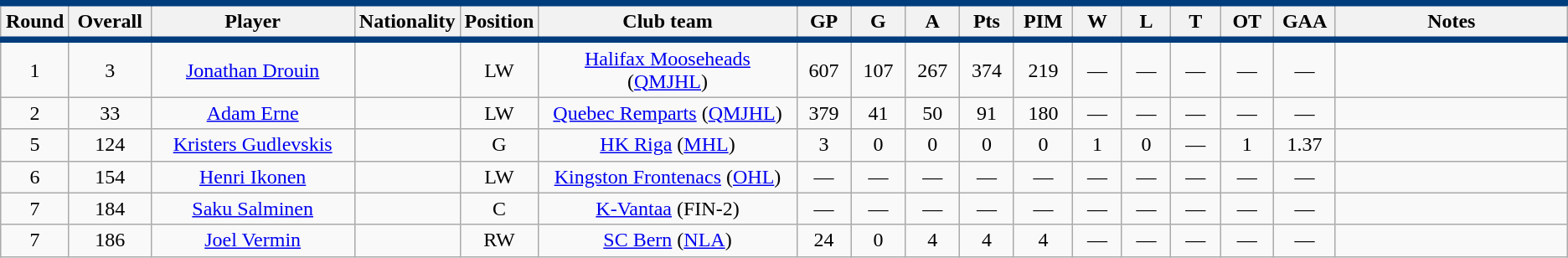<table class="wikitable sortable" style="text-align:center">
<tr style= "background:#FFFFFF; border-top:#003D7C 5px solid; border-bottom:#003D7C 5px solid;">
<th style="width:3em">Round</th>
<th style="width:4em">Overall</th>
<th style="width:15em">Player</th>
<th style="width:3em">Nationality</th>
<th style="width:3em">Position</th>
<th style="width:20em">Club team</th>
<th style="width:3em">GP</th>
<th style="width:3em">G</th>
<th style="width:3em">A</th>
<th style="width:3em">Pts</th>
<th style="width:3em">PIM</th>
<th style="width:3em">W</th>
<th style="width:3em">L</th>
<th style="width:3em">T</th>
<th style="width:3em">OT</th>
<th style="width:3em">GAA</th>
<th style="width:20em">Notes</th>
</tr>
<tr>
<td>1</td>
<td>3</td>
<td><a href='#'>Jonathan Drouin</a></td>
<td></td>
<td>LW</td>
<td><a href='#'>Halifax Mooseheads</a> (<a href='#'>QMJHL</a>)</td>
<td>607</td>
<td>107</td>
<td>267</td>
<td>374</td>
<td>219</td>
<td>—</td>
<td>—</td>
<td>—</td>
<td>—</td>
<td>—</td>
<td></td>
</tr>
<tr>
<td>2</td>
<td>33</td>
<td><a href='#'>Adam Erne</a></td>
<td></td>
<td>LW</td>
<td><a href='#'>Quebec Remparts</a> (<a href='#'>QMJHL</a>)</td>
<td>379</td>
<td>41</td>
<td>50</td>
<td>91</td>
<td>180</td>
<td>—</td>
<td>—</td>
<td>—</td>
<td>—</td>
<td>—</td>
<td></td>
</tr>
<tr>
<td>5</td>
<td>124</td>
<td><a href='#'>Kristers Gudlevskis</a></td>
<td></td>
<td>G</td>
<td><a href='#'>HK Riga</a> (<a href='#'>MHL</a>)</td>
<td>3</td>
<td>0</td>
<td>0</td>
<td>0</td>
<td>0</td>
<td>1</td>
<td>0</td>
<td>—</td>
<td>1</td>
<td>1.37</td>
<td></td>
</tr>
<tr>
<td>6</td>
<td>154</td>
<td><a href='#'>Henri Ikonen</a></td>
<td></td>
<td>LW</td>
<td><a href='#'>Kingston Frontenacs</a> (<a href='#'>OHL</a>)</td>
<td>—</td>
<td>—</td>
<td>—</td>
<td>—</td>
<td>—</td>
<td>—</td>
<td>—</td>
<td>—</td>
<td>—</td>
<td>—</td>
<td></td>
</tr>
<tr>
<td>7</td>
<td>184</td>
<td><a href='#'>Saku Salminen</a></td>
<td></td>
<td>C</td>
<td><a href='#'>K-Vantaa</a> (FIN-2)</td>
<td>—</td>
<td>—</td>
<td>—</td>
<td>—</td>
<td>—</td>
<td>—</td>
<td>—</td>
<td>—</td>
<td>—</td>
<td>—</td>
<td></td>
</tr>
<tr>
<td>7</td>
<td>186</td>
<td><a href='#'>Joel Vermin</a></td>
<td></td>
<td>RW</td>
<td><a href='#'>SC Bern</a> (<a href='#'>NLA</a>)</td>
<td>24</td>
<td>0</td>
<td>4</td>
<td>4</td>
<td>4</td>
<td>—</td>
<td>—</td>
<td>—</td>
<td>—</td>
<td>—</td>
<td></td>
</tr>
</table>
